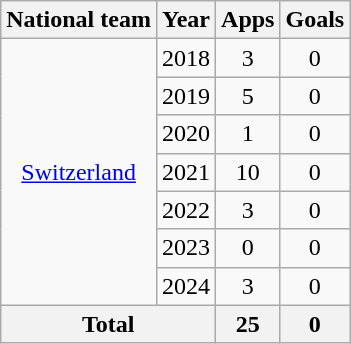<table class="wikitable" style="text-align:center">
<tr>
<th>National team</th>
<th>Year</th>
<th>Apps</th>
<th>Goals</th>
</tr>
<tr>
<td rowspan="7"><a href='#'>Switzerland</a></td>
<td>2018</td>
<td>3</td>
<td>0</td>
</tr>
<tr>
<td>2019</td>
<td>5</td>
<td>0</td>
</tr>
<tr>
<td>2020</td>
<td>1</td>
<td>0</td>
</tr>
<tr>
<td>2021</td>
<td>10</td>
<td>0</td>
</tr>
<tr>
<td>2022</td>
<td>3</td>
<td>0</td>
</tr>
<tr>
<td>2023</td>
<td>0</td>
<td>0</td>
</tr>
<tr>
<td>2024</td>
<td>3</td>
<td>0</td>
</tr>
<tr>
<th colspan="2">Total</th>
<th>25</th>
<th>0</th>
</tr>
</table>
